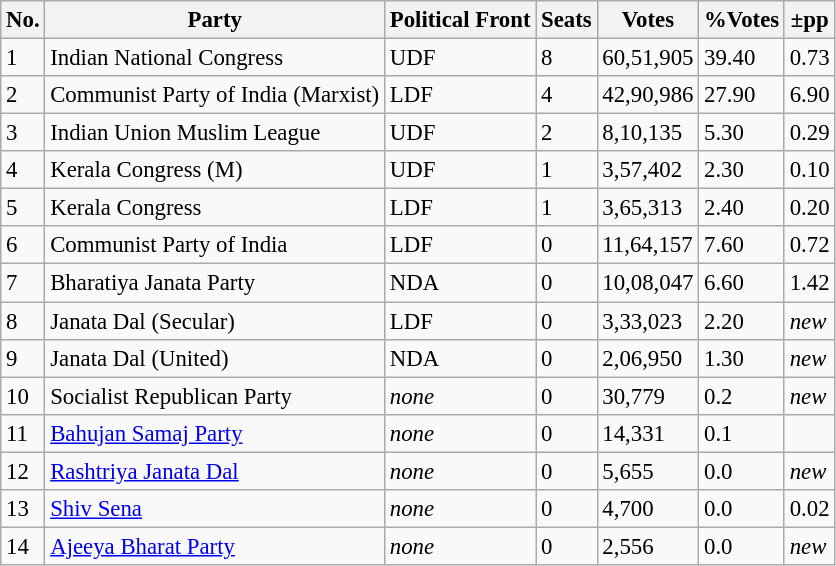<table class="wikitable sortable" style="font-size:95%;">
<tr>
<th>No.</th>
<th>Party</th>
<th>Political Front</th>
<th>Seats</th>
<th>Votes</th>
<th>%Votes</th>
<th>±pp</th>
</tr>
<tr>
<td>1</td>
<td>Indian National Congress</td>
<td>UDF</td>
<td>8</td>
<td>60,51,905</td>
<td>39.40</td>
<td>0.73</td>
</tr>
<tr>
<td>2</td>
<td>Communist Party of India (Marxist)</td>
<td>LDF</td>
<td>4</td>
<td>42,90,986</td>
<td>27.90</td>
<td>6.90</td>
</tr>
<tr>
<td>3</td>
<td>Indian Union Muslim League</td>
<td>UDF</td>
<td>2</td>
<td>8,10,135</td>
<td>5.30</td>
<td>0.29</td>
</tr>
<tr>
<td>4</td>
<td>Kerala Congress (M)</td>
<td>UDF</td>
<td>1</td>
<td>3,57,402</td>
<td>2.30</td>
<td>0.10</td>
</tr>
<tr>
<td>5</td>
<td>Kerala Congress</td>
<td>LDF</td>
<td>1</td>
<td>3,65,313</td>
<td>2.40</td>
<td>0.20</td>
</tr>
<tr>
<td>6</td>
<td>Communist Party of India</td>
<td>LDF</td>
<td>0</td>
<td>11,64,157</td>
<td>7.60</td>
<td>0.72</td>
</tr>
<tr>
<td>7</td>
<td>Bharatiya Janata Party</td>
<td>NDA</td>
<td>0</td>
<td>10,08,047</td>
<td>6.60</td>
<td>1.42</td>
</tr>
<tr>
<td>8</td>
<td>Janata Dal (Secular)</td>
<td>LDF</td>
<td>0</td>
<td>3,33,023</td>
<td>2.20</td>
<td><em>new</em></td>
</tr>
<tr>
<td>9</td>
<td>Janata Dal (United)</td>
<td>NDA</td>
<td>0</td>
<td>2,06,950</td>
<td>1.30</td>
<td><em>new</em></td>
</tr>
<tr>
<td>10</td>
<td>Socialist Republican Party</td>
<td><em>none</em></td>
<td>0</td>
<td>30,779</td>
<td>0.2</td>
<td><em>new</em></td>
</tr>
<tr>
<td>11</td>
<td><a href='#'>Bahujan Samaj Party</a></td>
<td><em>none</em></td>
<td>0</td>
<td>14,331</td>
<td>0.1</td>
<td></td>
</tr>
<tr>
<td>12</td>
<td><a href='#'>Rashtriya Janata Dal</a></td>
<td><em>none</em></td>
<td>0</td>
<td>5,655</td>
<td>0.0</td>
<td><em>new</em></td>
</tr>
<tr>
<td>13</td>
<td><a href='#'>Shiv Sena</a></td>
<td><em>none</em></td>
<td>0</td>
<td>4,700</td>
<td>0.0</td>
<td>0.02</td>
</tr>
<tr>
<td>14</td>
<td><a href='#'>Ajeeya Bharat Party</a></td>
<td><em>none</em></td>
<td>0</td>
<td>2,556</td>
<td>0.0</td>
<td><em>new</em></td>
</tr>
</table>
